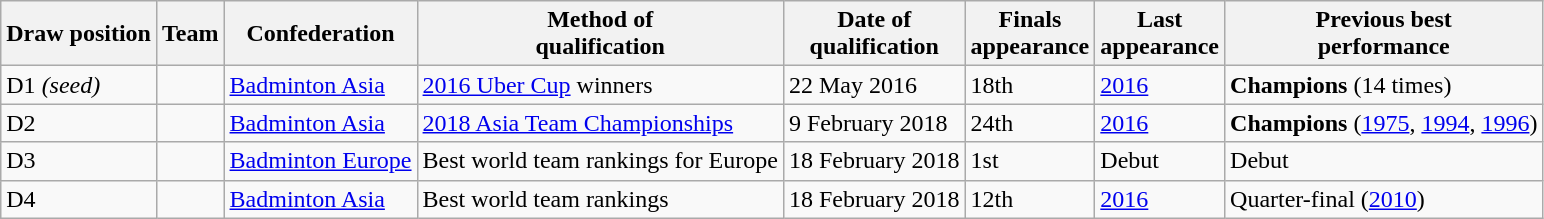<table class="wikitable sortable">
<tr>
<th>Draw position</th>
<th>Team</th>
<th>Confederation</th>
<th>Method of<br>qualification</th>
<th>Date of<br>qualification</th>
<th>Finals<br>appearance</th>
<th>Last<br>appearance</th>
<th>Previous best<br>performance</th>
</tr>
<tr>
<td>D1 <em>(seed)</em></td>
<td style=white-space:nowrap></td>
<td><a href='#'>Badminton Asia</a></td>
<td><a href='#'>2016 Uber Cup</a> winners</td>
<td>22 May 2016</td>
<td>18th</td>
<td><a href='#'>2016</a></td>
<td><strong>Champions</strong> (14 times)</td>
</tr>
<tr>
<td>D2</td>
<td style=white-space:nowrap></td>
<td><a href='#'>Badminton Asia</a></td>
<td><a href='#'>2018 Asia Team Championships</a></td>
<td>9 February 2018</td>
<td>24th</td>
<td><a href='#'>2016</a></td>
<td><strong>Champions</strong> (<a href='#'>1975</a>, <a href='#'>1994</a>, <a href='#'>1996</a>)</td>
</tr>
<tr>
<td>D3</td>
<td style=white-space:nowrap></td>
<td><a href='#'>Badminton Europe</a></td>
<td>Best world team rankings for Europe</td>
<td>18 February 2018</td>
<td>1st</td>
<td>Debut</td>
<td>Debut</td>
</tr>
<tr>
<td>D4</td>
<td style=white-space:nowrap></td>
<td><a href='#'>Badminton Asia</a></td>
<td>Best world team rankings</td>
<td>18 February 2018</td>
<td>12th</td>
<td><a href='#'>2016</a></td>
<td>Quarter-final (<a href='#'>2010</a>)</td>
</tr>
</table>
